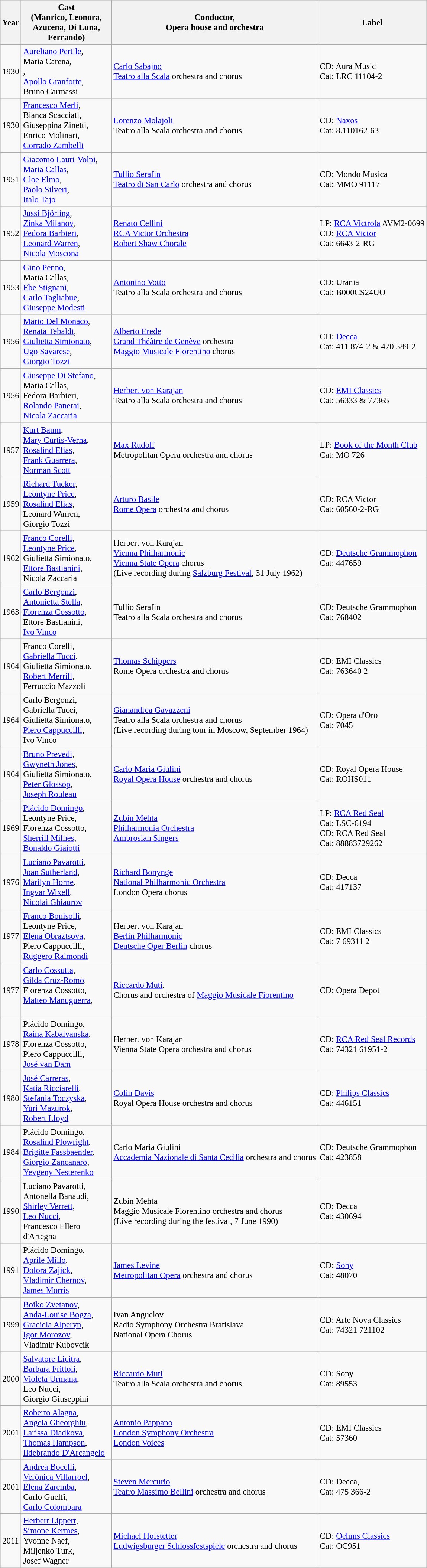<table class="wikitable" style="font-size:95%;">
<tr>
<th>Year</th>
<th Width="155">Cast<br>(Manrico, Leonora,<br>Azucena, Di Luna,<br>Ferrando)</th>
<th>Conductor,<br>Opera house and orchestra</th>
<th>Label</th>
</tr>
<tr>
<td>1930</td>
<td><a href='#'>Aureliano Pertile</a>,<br>Maria Carena,<br>,<br><a href='#'>Apollo Granforte</a>,<br>Bruno Carmassi</td>
<td><a href='#'>Carlo Sabajno</a><br><a href='#'>Teatro alla Scala</a> orchestra and chorus</td>
<td>CD: Aura Music<br>Cat: LRC 11104-2</td>
</tr>
<tr>
<td>1930</td>
<td><a href='#'>Francesco Merli</a>,<br>Bianca Scacciati,<br>Giuseppina Zinetti,<br>Enrico Molinari,<br><a href='#'>Corrado Zambelli</a></td>
<td><a href='#'>Lorenzo Molajoli</a><br>Teatro alla Scala orchestra and chorus</td>
<td>CD: <a href='#'>Naxos</a><br>Cat: 8.110162-63</td>
</tr>
<tr>
<td>1951</td>
<td><a href='#'>Giacomo Lauri-Volpi</a>,<br><a href='#'>Maria Callas</a>,<br><a href='#'>Cloe Elmo</a>,<br><a href='#'>Paolo Silveri</a>,<br><a href='#'>Italo Tajo</a></td>
<td><a href='#'>Tullio Serafin</a><br><a href='#'>Teatro di San Carlo</a> orchestra and chorus</td>
<td>CD: Mondo Musica<br>Cat: MMO 91117</td>
</tr>
<tr>
<td>1952</td>
<td><a href='#'>Jussi Björling</a>,<br><a href='#'>Zinka Milanov</a>,<br><a href='#'>Fedora Barbieri</a>,<br><a href='#'>Leonard Warren</a>,<br><a href='#'>Nicola Moscona</a></td>
<td><a href='#'>Renato Cellini</a><br><a href='#'>RCA Victor Orchestra</a><br><a href='#'>Robert Shaw Chorale</a></td>
<td>LP: <a href='#'>RCA Victrola</a> AVM2-0699<br> CD: <a href='#'>RCA Victor</a><br>Cat: 6643-2-RG<br></td>
</tr>
<tr>
<td>1953</td>
<td><a href='#'>Gino Penno</a>,<br>Maria Callas,<br><a href='#'>Ebe Stignani</a>,<br><a href='#'>Carlo Tagliabue</a>,<br><a href='#'>Giuseppe Modesti</a></td>
<td><a href='#'>Antonino Votto</a><br>Teatro alla Scala orchestra and chorus</td>
<td>CD: Urania<br>Cat: B000CS24UO</td>
</tr>
<tr>
<td>1956</td>
<td><a href='#'>Mario Del Monaco</a>,<br><a href='#'>Renata Tebaldi</a>,<br><a href='#'>Giulietta Simionato</a>,<br><a href='#'>Ugo Savarese</a>,<br><a href='#'>Giorgio Tozzi</a></td>
<td><a href='#'>Alberto Erede</a><br><a href='#'>Grand Théâtre de Genève</a> orchestra<br><a href='#'>Maggio Musicale Fiorentino</a> chorus</td>
<td>CD: <a href='#'>Decca</a><br>Cat: 411 874-2 & 470 589-2</td>
</tr>
<tr>
<td>1956</td>
<td><a href='#'>Giuseppe Di Stefano</a>,<br>Maria Callas,<br>Fedora Barbieri,<br><a href='#'>Rolando Panerai</a>,<br><a href='#'>Nicola Zaccaria</a></td>
<td><a href='#'>Herbert von Karajan</a><br>Teatro alla Scala orchestra and chorus</td>
<td>CD: <a href='#'>EMI Classics</a><br>Cat: 56333 & 77365</td>
</tr>
<tr>
<td>1957</td>
<td><a href='#'>Kurt Baum</a>,<br><a href='#'>Mary Curtis-Verna</a>,<br><a href='#'>Rosalind Elias</a>,<br><a href='#'>Frank Guarrera</a>,<br><a href='#'>Norman Scott</a></td>
<td><a href='#'>Max Rudolf</a><br>Metropolitan Opera orchestra and chorus</td>
<td>LP: <a href='#'>Book of the Month Club</a><br>Cat: MO 726</td>
</tr>
<tr>
<td>1959</td>
<td><a href='#'>Richard Tucker</a>,<br><a href='#'>Leontyne Price</a>,<br><a href='#'>Rosalind Elias</a>,<br>Leonard Warren,<br>Giorgio Tozzi</td>
<td><a href='#'>Arturo Basile</a><br><a href='#'>Rome Opera</a> orchestra and chorus</td>
<td>CD: RCA Victor<br>Cat: 60560-2-RG</td>
</tr>
<tr>
<td>1962</td>
<td><a href='#'>Franco Corelli</a>,<br><a href='#'>Leontyne Price</a>,<br>Giulietta Simionato,<br><a href='#'>Ettore Bastianini</a>,<br>Nicola Zaccaria</td>
<td>Herbert von Karajan<br><a href='#'>Vienna Philharmonic</a><br><a href='#'>Vienna State Opera</a> chorus<br>(Live recording during <a href='#'>Salzburg Festival</a>, 31 July 1962)</td>
<td>CD: <a href='#'>Deutsche Grammophon</a><br>Cat: 447659</td>
</tr>
<tr>
<td>1963</td>
<td><a href='#'>Carlo Bergonzi</a>,<br><a href='#'>Antonietta Stella</a>,<br><a href='#'>Fiorenza Cossotto</a>,<br>Ettore Bastianini,<br><a href='#'>Ivo Vinco</a></td>
<td>Tullio Serafin<br>Teatro alla Scala orchestra and chorus</td>
<td>CD: Deutsche Grammophon<br>Cat: 768402</td>
</tr>
<tr>
<td>1964</td>
<td>Franco Corelli,<br><a href='#'>Gabriella Tucci</a>,<br>Giulietta Simionato,<br><a href='#'>Robert Merrill</a>,<br>Ferruccio Mazzoli</td>
<td><a href='#'>Thomas Schippers</a><br>Rome Opera orchestra and chorus<br></td>
<td>CD: EMI Classics<br>Cat: 763640 2</td>
</tr>
<tr>
<td>1964</td>
<td>Carlo Bergonzi,<br>Gabriella Tucci,<br>Giulietta Simionato,<br><a href='#'>Piero Cappuccilli</a>,<br>Ivo Vinco</td>
<td><a href='#'>Gianandrea Gavazzeni</a><br>Teatro alla Scala orchestra and chorus<br>(Live recording during tour in Moscow, September 1964)</td>
<td>CD: Opera d'Oro<br>Cat: 7045</td>
</tr>
<tr>
<td>1964</td>
<td><a href='#'>Bruno Prevedi</a>,<br><a href='#'>Gwyneth Jones</a>,<br>Giulietta Simionato,<br><a href='#'>Peter Glossop</a>,<br><a href='#'>Joseph Rouleau</a></td>
<td><a href='#'>Carlo Maria Giulini</a><br><a href='#'>Royal Opera House</a> orchestra and chorus</td>
<td>CD: Royal Opera House<br>Cat: ROHS011</td>
</tr>
<tr>
<td>1969</td>
<td><a href='#'>Plácido Domingo</a>,<br>Leontyne Price,<br>Fiorenza Cossotto,<br><a href='#'>Sherrill Milnes</a>,<br><a href='#'>Bonaldo Giaiotti</a></td>
<td><a href='#'>Zubin Mehta</a><br><a href='#'>Philharmonia Orchestra</a><br><a href='#'>Ambrosian Singers</a></td>
<td>LP: <a href='#'>RCA Red Seal</a> <br>Cat: LSC-6194<br>CD: RCA Red Seal<br>Cat: 88883729262</td>
</tr>
<tr>
<td>1976</td>
<td><a href='#'>Luciano Pavarotti</a>,<br><a href='#'>Joan Sutherland</a>,<br><a href='#'>Marilyn Horne</a>,<br><a href='#'>Ingvar Wixell</a>,<br><a href='#'>Nicolai Ghiaurov</a></td>
<td><a href='#'>Richard Bonynge</a><br><a href='#'>National Philharmonic Orchestra</a><br>London Opera chorus</td>
<td>CD: Decca<br>Cat: 417137</td>
</tr>
<tr>
<td>1977</td>
<td><a href='#'>Franco Bonisolli</a>,<br>Leontyne Price,<br><a href='#'>Elena Obraztsova</a>,<br>Piero Cappuccilli,<br><a href='#'>Ruggero Raimondi</a></td>
<td>Herbert von Karajan<br><a href='#'>Berlin Philharmonic</a><br><a href='#'>Deutsche Oper Berlin</a> chorus</td>
<td>CD: EMI Classics<br>Cat: 7 69311 2</td>
</tr>
<tr>
<td>1977</td>
<td><a href='#'>Carlo Cossutta</a>,<br> <a href='#'>Gilda Cruz-Romo</a>,<br>Fiorenza Cossotto,<br> <a href='#'>Matteo Manuguerra</a>,<br><br></td>
<td><a href='#'>Riccardo Muti</a>,<br>Chorus and orchestra of <a href='#'>Maggio Musicale Fiorentino</a></td>
<td>CD: Opera Depot</td>
</tr>
<tr>
<td>1978</td>
<td>Plácido Domingo,<br><a href='#'>Raina Kabaivanska</a>,<br>Fiorenza Cossotto,<br>Piero Cappuccilli,<br><a href='#'>José van Dam</a></td>
<td>Herbert von Karajan<br>Vienna State Opera orchestra and chorus</td>
<td>CD: <a href='#'>RCA Red Seal Records</a><br>Cat: 74321 61951-2</td>
</tr>
<tr>
<td>1980</td>
<td><a href='#'>José Carreras</a>,<br><a href='#'>Katia Ricciarelli</a>,<br><a href='#'>Stefania Toczyska</a>,<br><a href='#'>Yuri Mazurok</a>,<br><a href='#'>Robert Lloyd</a></td>
<td><a href='#'>Colin Davis</a><br>Royal Opera House orchestra and chorus</td>
<td>CD: <a href='#'>Philips Classics</a><br>Cat: 446151</td>
</tr>
<tr>
<td>1984</td>
<td>Plácido Domingo,<br><a href='#'>Rosalind Plowright</a>,<br><a href='#'>Brigitte Fassbaender</a>,<br><a href='#'>Giorgio Zancanaro</a>,<br><a href='#'>Yevgeny Nesterenko</a></td>
<td>Carlo Maria Giulini<br><a href='#'>Accademia Nazionale di Santa Cecilia</a> orchestra and chorus</td>
<td>CD: Deutsche Grammophon<br>Cat: 423858</td>
</tr>
<tr>
<td>1990</td>
<td>Luciano Pavarotti,<br>Antonella Banaudi,<br><a href='#'>Shirley Verrett</a>,<br><a href='#'>Leo Nucci</a>,<br>Francesco Ellero d'Artegna</td>
<td>Zubin Mehta<br>Maggio Musicale Fiorentino orchestra and chorus<br>(Live recording during the festival, 7 June 1990)</td>
<td>CD: Decca<br>Cat: 430694</td>
</tr>
<tr>
<td>1991</td>
<td>Plácido Domingo,<br><a href='#'>Aprile Millo</a>,<br><a href='#'>Dolora Zajick</a>,<br><a href='#'>Vladimir Chernov</a>,<br><a href='#'>James Morris</a></td>
<td><a href='#'>James Levine</a><br><a href='#'>Metropolitan Opera</a> orchestra and chorus</td>
<td>CD: <a href='#'>Sony</a><br>Cat: 48070</td>
</tr>
<tr>
<td>1999</td>
<td><a href='#'>Boiko Zvetanov</a>,<br><a href='#'>Anda-Louise Bogza</a>,<br><a href='#'>Graciela Alperyn</a>,<br><a href='#'>Igor Morozov</a>,<br>Vladimir Kubovcik</td>
<td>Ivan Anguelov<br>Radio Symphony Orchestra Bratislava<br>National Opera Chorus</td>
<td>CD: Arte Nova Classics <br>Cat: 74321 721102</td>
</tr>
<tr>
<td>2000</td>
<td><a href='#'>Salvatore Licitra</a>,<br><a href='#'>Barbara Frittoli</a>,<br><a href='#'>Violeta Urmana</a>,<br>Leo Nucci,<br>Giorgio Giuseppini</td>
<td><a href='#'>Riccardo Muti</a><br>Teatro alla Scala orchestra and chorus</td>
<td>CD: Sony<br>Cat: 89553</td>
</tr>
<tr>
<td>2001</td>
<td><a href='#'>Roberto Alagna</a>,<br><a href='#'>Angela Gheorghiu</a>,<br><a href='#'>Larissa Diadkova</a>,<br><a href='#'>Thomas Hampson</a>,<br><a href='#'>Ildebrando D'Arcangelo</a></td>
<td><a href='#'>Antonio Pappano</a><br><a href='#'>London Symphony Orchestra</a><br><a href='#'>London Voices</a></td>
<td>CD: EMI Classics<br>Cat: 57360</td>
</tr>
<tr>
<td>2001</td>
<td><a href='#'>Andrea Bocelli</a>,<br><a href='#'>Verónica Villarroel</a>,<br><a href='#'>Elena Zaremba</a>,<br>Carlo Guelfi,<br><a href='#'>Carlo Colombara</a></td>
<td><a href='#'>Steven Mercurio</a><br><a href='#'>Teatro Massimo Bellini</a> orchestra and chorus</td>
<td>CD: Decca,<br>Cat: 475 366-2</td>
</tr>
<tr>
<td>2011</td>
<td><a href='#'>Herbert Lippert</a>,<br><a href='#'>Simone Kermes</a>,<br>Yvonne Naef,<br>Miljenko Turk,<br>Josef Wagner</td>
<td><a href='#'>Michael Hofstetter</a><br> <a href='#'>Ludwigsburger Schlossfestspiele</a> orchestra and chorus</td>
<td>CD: <a href='#'>Oehms Classics</a><br>Cat: OC951</td>
</tr>
</table>
